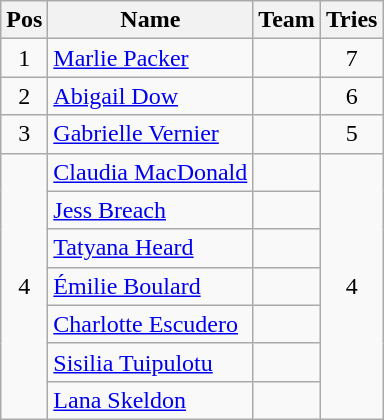<table class="wikitable" style="text-align:center">
<tr>
<th>Pos</th>
<th>Name</th>
<th>Team</th>
<th>Tries</th>
</tr>
<tr>
<td>1</td>
<td align="left"><a href='#'>Marlie Packer</a></td>
<td align="left"></td>
<td>7</td>
</tr>
<tr>
<td>2</td>
<td align="left"><a href='#'>Abigail Dow</a></td>
<td align="left"></td>
<td>6</td>
</tr>
<tr>
<td>3</td>
<td align="left"><a href='#'>Gabrielle Vernier</a></td>
<td align="left"></td>
<td>5</td>
</tr>
<tr>
<td rowspan=7>4</td>
<td align="left"><a href='#'>Claudia MacDonald</a></td>
<td align="left"></td>
<td rowspan=7>4</td>
</tr>
<tr>
<td align="left"><a href='#'>Jess Breach</a></td>
<td align="left"></td>
</tr>
<tr>
<td align="left"><a href='#'>Tatyana Heard</a></td>
<td align="left"></td>
</tr>
<tr>
<td align="left"><a href='#'>Émilie Boulard</a></td>
<td align="left"></td>
</tr>
<tr>
<td align="left"><a href='#'>Charlotte Escudero</a></td>
<td align="left"></td>
</tr>
<tr>
<td align="left"><a href='#'>Sisilia Tuipulotu</a></td>
<td align="left"></td>
</tr>
<tr>
<td align="left"><a href='#'>Lana Skeldon</a></td>
<td align="left"></td>
</tr>
</table>
